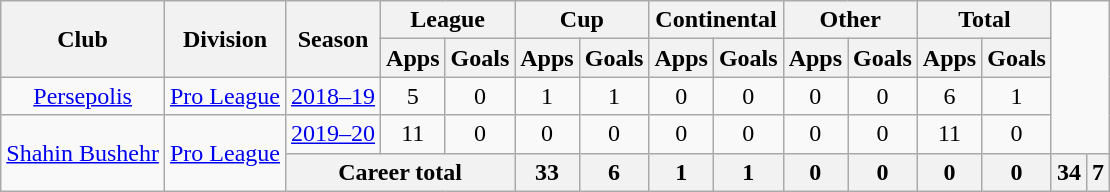<table class="wikitable" style="text-align: center;">
<tr>
<th rowspan="2">Club</th>
<th rowspan="2">Division</th>
<th rowspan="2">Season</th>
<th colspan="2">League</th>
<th colspan="2">Cup</th>
<th colspan="2">Continental</th>
<th colspan="2">Other</th>
<th colspan="2">Total</th>
</tr>
<tr>
<th>Apps</th>
<th>Goals</th>
<th>Apps</th>
<th>Goals</th>
<th>Apps</th>
<th>Goals</th>
<th>Apps</th>
<th>Goals</th>
<th>Apps</th>
<th>Goals</th>
</tr>
<tr>
<td rowspan="1"><a href='#'>Persepolis</a></td>
<td rowspan="1"><a href='#'>Pro League</a></td>
<td><a href='#'>2018–19</a></td>
<td>5</td>
<td>0</td>
<td>1</td>
<td>1</td>
<td>0</td>
<td>0</td>
<td>0</td>
<td>0</td>
<td>6</td>
<td>1</td>
</tr>
<tr>
<td rowspan="2"><a href='#'>Shahin Bushehr</a></td>
<td rowspan="2"><a href='#'>Pro League</a></td>
<td><a href='#'>2019–20</a></td>
<td>11</td>
<td>0</td>
<td>0</td>
<td>0</td>
<td>0</td>
<td>0</td>
<td>0</td>
<td>0</td>
<td>11</td>
<td>0</td>
</tr>
<tr>
<th colspan=3>Career total</th>
<th>33</th>
<th>6</th>
<th>1</th>
<th>1</th>
<th>0</th>
<th>0</th>
<th>0</th>
<th>0</th>
<th>34</th>
<th>7</th>
</tr>
</table>
